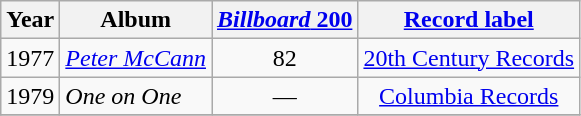<table class="wikitable" style=text-align:center;>
<tr>
<th>Year</th>
<th>Album</th>
<th><a href='#'><em>Billboard</em> 200</a></th>
<th><a href='#'>Record label</a></th>
</tr>
<tr>
<td>1977</td>
<td align=left><em><a href='#'>Peter McCann</a></em></td>
<td>82</td>
<td rowspan="1"><a href='#'>20th Century Records</a></td>
</tr>
<tr>
<td>1979</td>
<td align=left><em>One on One</em></td>
<td>—</td>
<td rowspan="1"><a href='#'>Columbia Records</a></td>
</tr>
<tr>
</tr>
</table>
